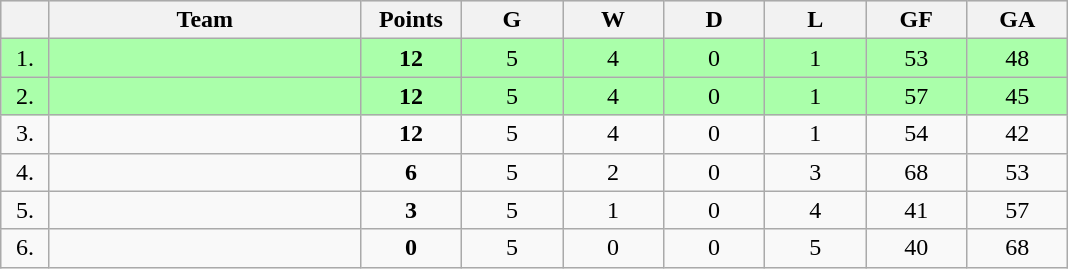<table class=wikitable style="text-align:center">
<tr bgcolor="#DCDCDC">
<th width="25"></th>
<th width="200">Team</th>
<th width="60">Points</th>
<th width="60">G</th>
<th width="60">W</th>
<th width="60">D</th>
<th width="60">L</th>
<th width="60">GF</th>
<th width="60">GA</th>
</tr>
<tr bgcolor=#AAFFAA>
<td>1.</td>
<td align=left></td>
<td><strong>12</strong></td>
<td>5</td>
<td>4</td>
<td>0</td>
<td>1</td>
<td>53</td>
<td>48</td>
</tr>
<tr bgcolor=#AAFFAA>
<td>2.</td>
<td align=left></td>
<td><strong>12</strong></td>
<td>5</td>
<td>4</td>
<td>0</td>
<td>1</td>
<td>57</td>
<td>45</td>
</tr>
<tr>
<td>3.</td>
<td align=left></td>
<td><strong>12</strong></td>
<td>5</td>
<td>4</td>
<td>0</td>
<td>1</td>
<td>54</td>
<td>42</td>
</tr>
<tr>
<td>4.</td>
<td align=left></td>
<td><strong>6</strong></td>
<td>5</td>
<td>2</td>
<td>0</td>
<td>3</td>
<td>68</td>
<td>53</td>
</tr>
<tr>
<td>5.</td>
<td align=left></td>
<td><strong>3</strong></td>
<td>5</td>
<td>1</td>
<td>0</td>
<td>4</td>
<td>41</td>
<td>57</td>
</tr>
<tr>
<td>6.</td>
<td align=left></td>
<td><strong>0</strong></td>
<td>5</td>
<td>0</td>
<td>0</td>
<td>5</td>
<td>40</td>
<td>68</td>
</tr>
</table>
